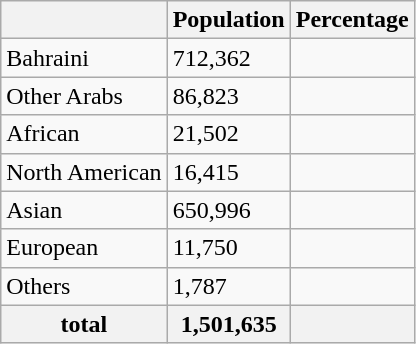<table class="wikitable">
<tr>
<th></th>
<th>Population</th>
<th>Percentage</th>
</tr>
<tr>
<td>Bahraini</td>
<td>712,362</td>
<td></td>
</tr>
<tr>
<td>Other Arabs</td>
<td>86,823</td>
<td></td>
</tr>
<tr>
<td>African</td>
<td>21,502</td>
<td></td>
</tr>
<tr>
<td>North American</td>
<td>16,415</td>
<td></td>
</tr>
<tr>
<td>Asian</td>
<td>650,996</td>
<td></td>
</tr>
<tr>
<td>European</td>
<td>11,750</td>
<td></td>
</tr>
<tr>
<td>Others</td>
<td>1,787</td>
<td></td>
</tr>
<tr>
<th>total</th>
<th>1,501,635</th>
<th></th>
</tr>
</table>
